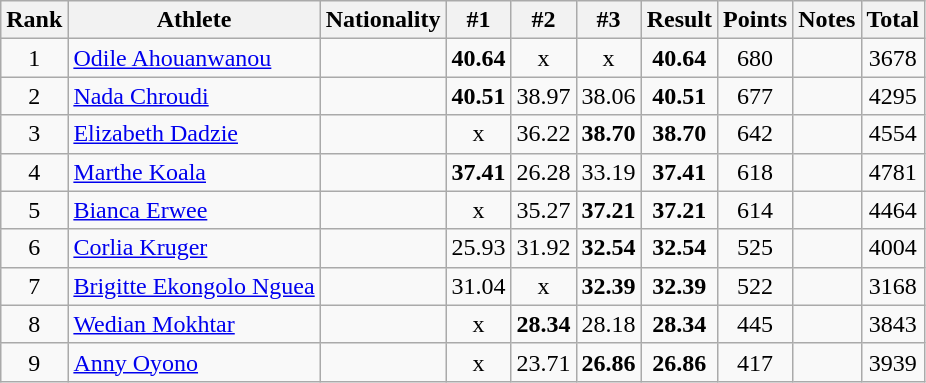<table class="wikitable sortable" style="text-align:center">
<tr>
<th>Rank</th>
<th>Athlete</th>
<th>Nationality</th>
<th>#1</th>
<th>#2</th>
<th>#3</th>
<th>Result</th>
<th>Points</th>
<th>Notes</th>
<th>Total</th>
</tr>
<tr>
<td>1</td>
<td align=left><a href='#'>Odile Ahouanwanou</a></td>
<td align=left></td>
<td><strong>40.64</strong></td>
<td>x</td>
<td>x</td>
<td><strong>40.64</strong></td>
<td>680</td>
<td></td>
<td>3678</td>
</tr>
<tr>
<td>2</td>
<td align=left><a href='#'>Nada Chroudi</a></td>
<td align=left></td>
<td><strong>40.51</strong></td>
<td>38.97</td>
<td>38.06</td>
<td><strong>40.51</strong></td>
<td>677</td>
<td></td>
<td>4295</td>
</tr>
<tr>
<td>3</td>
<td align=left><a href='#'>Elizabeth Dadzie</a></td>
<td align=left></td>
<td>x</td>
<td>36.22</td>
<td><strong>38.70</strong></td>
<td><strong>38.70</strong></td>
<td>642</td>
<td></td>
<td>4554</td>
</tr>
<tr>
<td>4</td>
<td align=left><a href='#'>Marthe Koala</a></td>
<td align=left></td>
<td><strong>37.41</strong></td>
<td>26.28</td>
<td>33.19</td>
<td><strong>37.41</strong></td>
<td>618</td>
<td></td>
<td>4781</td>
</tr>
<tr>
<td>5</td>
<td align=left><a href='#'>Bianca Erwee</a></td>
<td align=left></td>
<td>x</td>
<td>35.27</td>
<td><strong>37.21</strong></td>
<td><strong>37.21</strong></td>
<td>614</td>
<td></td>
<td>4464</td>
</tr>
<tr>
<td>6</td>
<td align=left><a href='#'>Corlia Kruger</a></td>
<td align=left></td>
<td>25.93</td>
<td>31.92</td>
<td><strong>32.54</strong></td>
<td><strong>32.54</strong></td>
<td>525</td>
<td></td>
<td>4004</td>
</tr>
<tr>
<td>7</td>
<td align=left><a href='#'>Brigitte Ekongolo Nguea</a></td>
<td align=left></td>
<td>31.04</td>
<td>x</td>
<td><strong>32.39</strong></td>
<td><strong>32.39</strong></td>
<td>522</td>
<td></td>
<td>3168</td>
</tr>
<tr>
<td>8</td>
<td align=left><a href='#'>Wedian Mokhtar</a></td>
<td align=left></td>
<td>x</td>
<td><strong>28.34</strong></td>
<td>28.18</td>
<td><strong>28.34</strong></td>
<td>445</td>
<td></td>
<td>3843</td>
</tr>
<tr>
<td>9</td>
<td align=left><a href='#'>Anny Oyono</a></td>
<td align=left></td>
<td>x</td>
<td>23.71</td>
<td><strong>26.86</strong></td>
<td><strong>26.86</strong></td>
<td>417</td>
<td></td>
<td>3939</td>
</tr>
</table>
